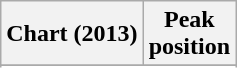<table class="wikitable sortable">
<tr>
<th>Chart (2013)</th>
<th>Peak<br>position</th>
</tr>
<tr>
</tr>
<tr>
</tr>
<tr>
</tr>
<tr>
</tr>
</table>
